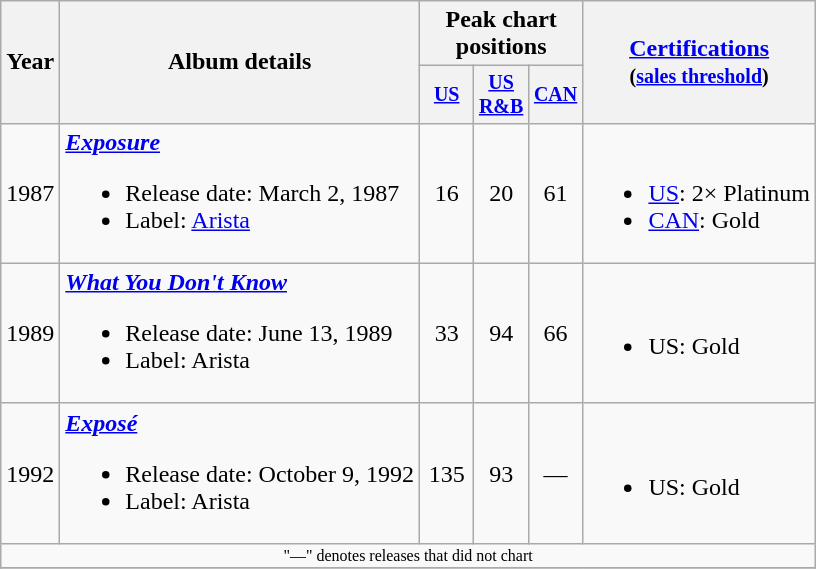<table class="wikitable" style="text-align:center;">
<tr>
<th rowspan="2">Year</th>
<th rowspan="2">Album details</th>
<th colspan="3">Peak chart<br>positions</th>
<th rowspan="2"><a href='#'>Certifications</a><br><small>(<a href='#'>sales threshold</a>)</small></th>
</tr>
<tr style="font-size:smaller;">
<th width="30"><a href='#'>US</a><br></th>
<th width="30"><a href='#'>US R&B</a><br></th>
<th width="30"><a href='#'>CAN</a><br></th>
</tr>
<tr>
<td>1987</td>
<td align="left"><strong><em><a href='#'>Exposure</a></em></strong><br><ul><li>Release date: March 2, 1987</li><li>Label: <a href='#'>Arista</a></li></ul></td>
<td>16</td>
<td>20</td>
<td>61</td>
<td align="left"><br><ul><li><a href='#'>US</a>: 2× Platinum</li><li><a href='#'>CAN</a>: Gold</li></ul></td>
</tr>
<tr>
<td>1989</td>
<td align="left"><strong><em><a href='#'>What You Don't Know</a></em></strong><br><ul><li>Release date: June 13, 1989</li><li>Label: Arista</li></ul></td>
<td>33</td>
<td>94</td>
<td>66</td>
<td align="left"><br><ul><li>US: Gold</li></ul></td>
</tr>
<tr>
<td>1992</td>
<td align="left"><strong><em><a href='#'>Exposé</a></em></strong><br><ul><li>Release date: October 9, 1992</li><li>Label: Arista</li></ul></td>
<td>135</td>
<td>93</td>
<td>—</td>
<td align="left"><br><ul><li>US: Gold</li></ul></td>
</tr>
<tr>
<td colspan="10" style="font-size:8pt">"—" denotes releases that did not chart</td>
</tr>
<tr>
</tr>
</table>
